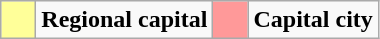<table class="wikitable">
<tr>
<td style="background:#ffff99; width:1em"></td>
<td><strong>Regional capital</strong></td>
<td style="background:#ff9999; width:1em"></td>
<td><strong>Capital city</strong></td>
</tr>
</table>
